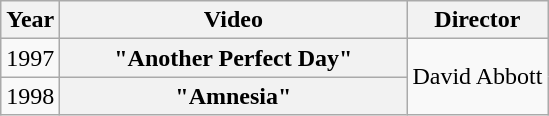<table class="wikitable plainrowheaders">
<tr>
<th>Year</th>
<th style="width:14em;">Video</th>
<th>Director</th>
</tr>
<tr>
<td>1997</td>
<th scope="row">"Another Perfect Day"</th>
<td rowspan="2">David Abbott</td>
</tr>
<tr>
<td>1998</td>
<th scope="row">"Amnesia"</th>
</tr>
</table>
